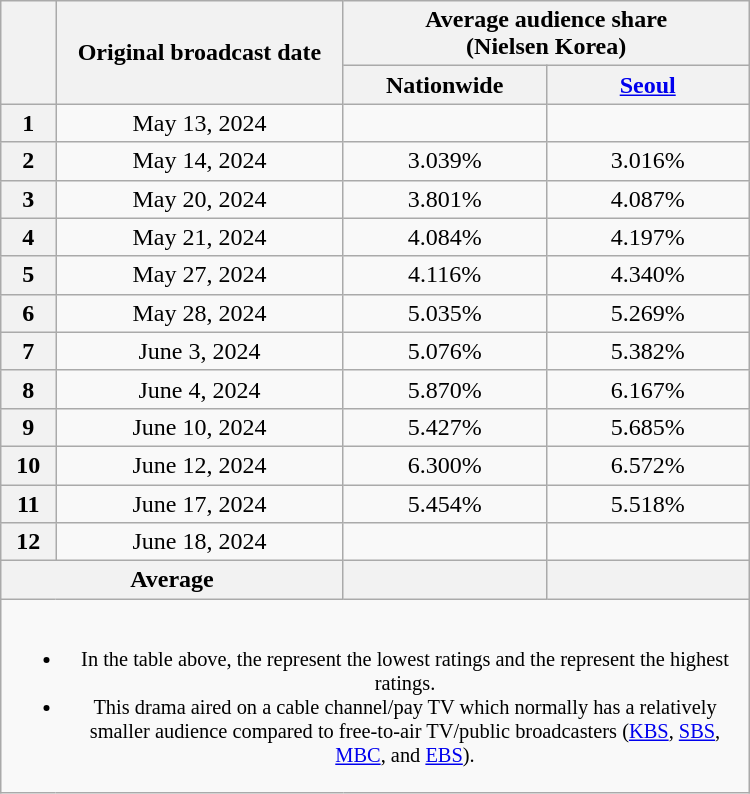<table class="wikitable" style="margin-left:auto; margin-right:auto; width:500px; text-align:center">
<tr>
<th scope="col" rowspan="2"></th>
<th scope="col" rowspan="2">Original broadcast date</th>
<th scope="col" colspan="2">Average audience share<br>(Nielsen Korea)</th>
</tr>
<tr>
<th scope="col" style="width:8em">Nationwide</th>
<th scope="col" style="width:8em"><a href='#'>Seoul</a></th>
</tr>
<tr>
<th scope="col">1</th>
<td>May 13, 2024</td>
<td><strong></strong> </td>
<td><strong></strong> </td>
</tr>
<tr>
<th scope="col">2</th>
<td>May 14, 2024</td>
<td>3.039% </td>
<td>3.016% </td>
</tr>
<tr>
<th scope="col">3</th>
<td>May 20, 2024</td>
<td>3.801% </td>
<td>4.087% </td>
</tr>
<tr>
<th scope="col">4</th>
<td>May 21, 2024</td>
<td>4.084% </td>
<td>4.197% </td>
</tr>
<tr>
<th scope="col">5</th>
<td>May 27, 2024</td>
<td>4.116% </td>
<td>4.340% </td>
</tr>
<tr>
<th scope="col">6</th>
<td>May 28, 2024</td>
<td>5.035% </td>
<td>5.269% </td>
</tr>
<tr>
<th scope="col">7</th>
<td>June 3, 2024</td>
<td>5.076% </td>
<td>5.382% </td>
</tr>
<tr>
<th scope="col">8</th>
<td>June 4, 2024</td>
<td>5.870% </td>
<td>6.167% </td>
</tr>
<tr>
<th scope="col">9</th>
<td>June 10, 2024</td>
<td>5.427% </td>
<td>5.685% </td>
</tr>
<tr>
<th scope="col">10</th>
<td>June 12, 2024</td>
<td>6.300% </td>
<td>6.572% </td>
</tr>
<tr>
<th scope="col">11</th>
<td>June 17, 2024</td>
<td>5.454% </td>
<td>5.518% </td>
</tr>
<tr>
<th scope="col">12</th>
<td>June 18, 2024</td>
<td><strong></strong> </td>
<td><strong></strong> </td>
</tr>
<tr>
<th scope="col" colspan="2">Average</th>
<th scope="col"></th>
<th scope="col"></th>
</tr>
<tr>
<td colspan="4" style="font-size:85%"><br><ul><li>In the table above, the <strong></strong> represent the lowest ratings and the <strong></strong> represent the highest ratings.</li><li>This drama aired on a cable channel/pay TV which normally has a relatively smaller audience compared to free-to-air TV/public broadcasters (<a href='#'>KBS</a>, <a href='#'>SBS</a>, <a href='#'>MBC</a>, and <a href='#'>EBS</a>).</li></ul></td>
</tr>
</table>
